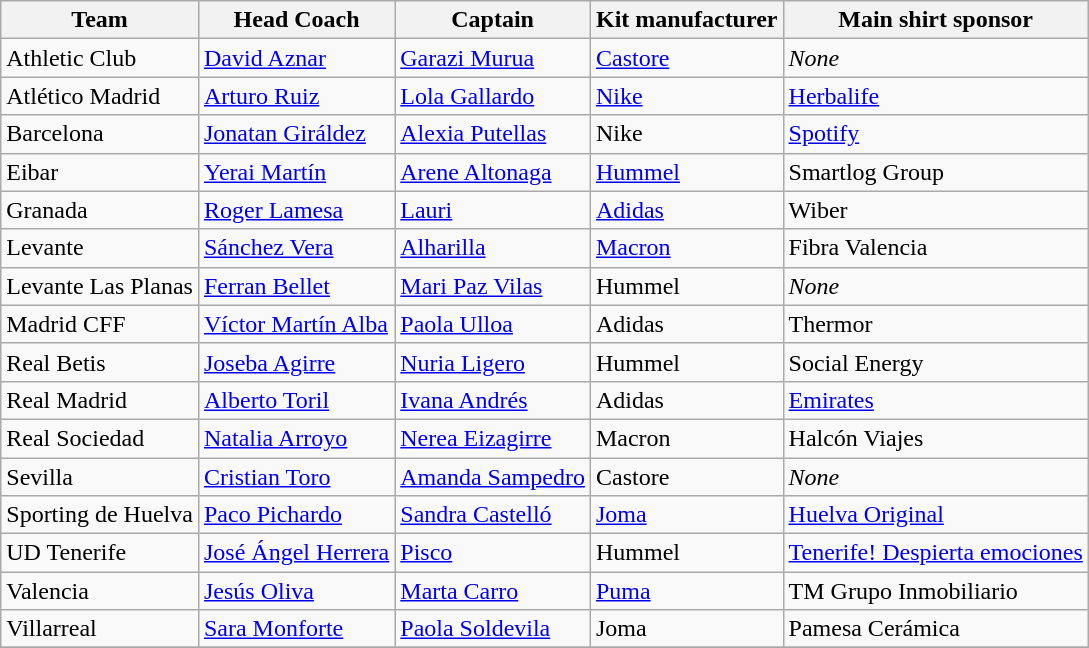<table class="wikitable sortable" style="text-align: left;">
<tr>
<th>Team</th>
<th>Head Coach</th>
<th>Captain</th>
<th>Kit manufacturer</th>
<th>Main shirt sponsor</th>
</tr>
<tr>
<td>Athletic Club</td>
<td> <a href='#'>David Aznar</a></td>
<td> <a href='#'>Garazi Murua</a></td>
<td><a href='#'>Castore</a></td>
<td><em>None</em></td>
</tr>
<tr>
<td>Atlético Madrid</td>
<td> <a href='#'>Arturo Ruiz</a></td>
<td> <a href='#'>Lola Gallardo</a></td>
<td><a href='#'>Nike</a></td>
<td><a href='#'>Herbalife</a></td>
</tr>
<tr>
<td>Barcelona</td>
<td> <a href='#'>Jonatan Giráldez</a></td>
<td> <a href='#'>Alexia Putellas</a></td>
<td>Nike</td>
<td><a href='#'>Spotify</a></td>
</tr>
<tr>
<td>Eibar</td>
<td> <a href='#'>Yerai Martín</a></td>
<td> <a href='#'>Arene Altonaga</a></td>
<td><a href='#'>Hummel</a></td>
<td>Smartlog Group</td>
</tr>
<tr>
<td>Granada</td>
<td> <a href='#'>Roger Lamesa</a></td>
<td> <a href='#'>Lauri</a></td>
<td><a href='#'>Adidas</a></td>
<td>Wiber</td>
</tr>
<tr>
<td>Levante</td>
<td> <a href='#'>Sánchez Vera</a></td>
<td> <a href='#'>Alharilla</a></td>
<td><a href='#'>Macron</a></td>
<td>Fibra Valencia</td>
</tr>
<tr>
<td>Levante Las Planas</td>
<td> <a href='#'>Ferran Bellet</a></td>
<td> <a href='#'>Mari Paz Vilas</a></td>
<td>Hummel</td>
<td><em>None</em></td>
</tr>
<tr>
<td>Madrid CFF</td>
<td> <a href='#'>Víctor Martín Alba</a></td>
<td> <a href='#'>Paola Ulloa</a></td>
<td>Adidas</td>
<td>Thermor</td>
</tr>
<tr>
<td>Real Betis</td>
<td> <a href='#'>Joseba Agirre</a></td>
<td> <a href='#'>Nuria Ligero</a></td>
<td>Hummel</td>
<td>Social Energy</td>
</tr>
<tr>
<td>Real Madrid</td>
<td> <a href='#'>Alberto Toril</a></td>
<td> <a href='#'>Ivana Andrés</a></td>
<td>Adidas</td>
<td><a href='#'>Emirates</a></td>
</tr>
<tr>
<td>Real Sociedad</td>
<td> <a href='#'>Natalia Arroyo</a></td>
<td> <a href='#'>Nerea Eizagirre</a></td>
<td>Macron</td>
<td>Halcón Viajes</td>
</tr>
<tr>
<td>Sevilla</td>
<td> <a href='#'>Cristian Toro</a></td>
<td> <a href='#'>Amanda Sampedro</a></td>
<td>Castore</td>
<td><em>None</em></td>
</tr>
<tr>
<td>Sporting de Huelva</td>
<td> <a href='#'>Paco Pichardo</a></td>
<td> <a href='#'>Sandra Castelló</a></td>
<td><a href='#'>Joma</a></td>
<td><a href='#'>Huelva Original</a></td>
</tr>
<tr>
<td>UD Tenerife</td>
<td> <a href='#'>José Ángel Herrera</a></td>
<td> <a href='#'>Pisco</a></td>
<td>Hummel</td>
<td><a href='#'>Tenerife! Despierta emociones</a></td>
</tr>
<tr>
<td>Valencia</td>
<td> <a href='#'>Jesús Oliva</a></td>
<td> <a href='#'>Marta Carro</a></td>
<td><a href='#'>Puma</a></td>
<td>TM Grupo Inmobiliario</td>
</tr>
<tr>
<td>Villarreal</td>
<td> <a href='#'>Sara Monforte</a></td>
<td> <a href='#'>Paola Soldevila</a></td>
<td>Joma</td>
<td>Pamesa Cerámica</td>
</tr>
<tr>
</tr>
</table>
